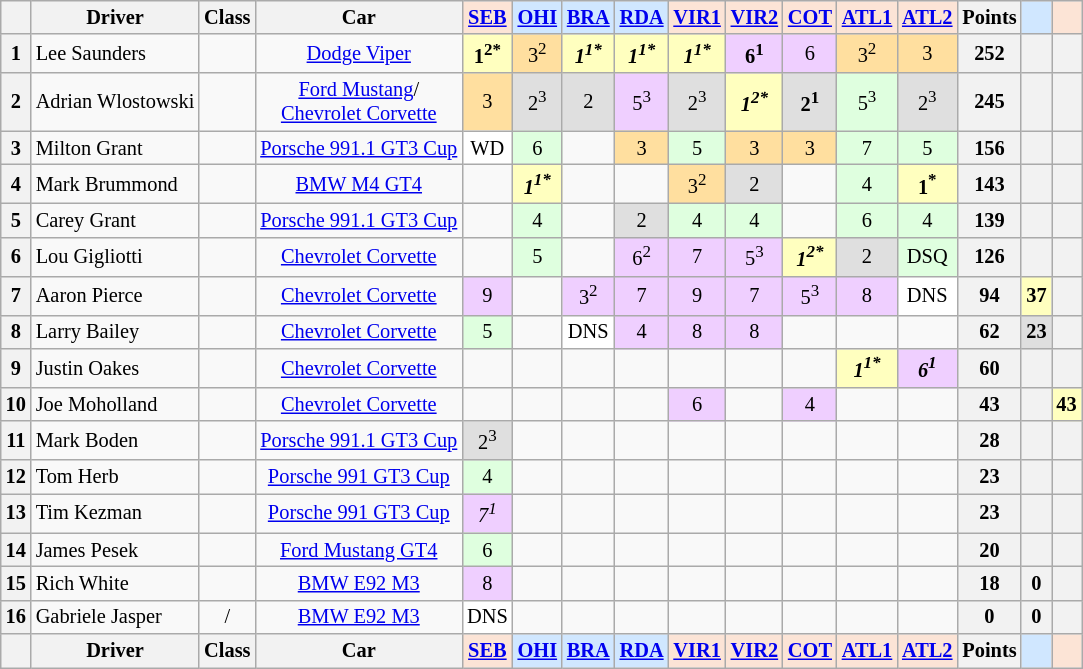<table class="wikitable" style="font-size:85%; text-align:center">
<tr>
<th valign="middle"></th>
<th valign="middle">Driver</th>
<th>Class</th>
<th>Car</th>
<td style="background:#fce4d6;"><a href='#'><strong>SEB</strong></a></td>
<td style="background:#D0E7FF;"><a href='#'><strong>OHI</strong></a></td>
<td style="background:#D0E7FF;"><a href='#'><strong>BRA</strong></a></td>
<td style="background:#D0E7FF;"><a href='#'><strong>RDA</strong></a></td>
<td style="background:#fce4d6;"><a href='#'><strong>VIR1</strong></a></td>
<td style="background:#fce4d6;"><a href='#'><strong>VIR2</strong></a></td>
<td style="background:#fce4d6;"><a href='#'><strong>COT</strong></a></td>
<td style="background:#fce4d6;"><a href='#'><strong>ATL1</strong></a></td>
<td style="background:#fce4d6;"><a href='#'><strong>ATL2</strong></a></td>
<th valign="middle">Points</th>
<td style="background:#D0E7FF;"></td>
<td style="background:#fce4d6;"></td>
</tr>
<tr>
<th>1</th>
<td align="left"> Lee Saunders</td>
<td></td>
<td><a href='#'>Dodge Viper</a></td>
<td style="background:#ffffbf;"><strong>1<sup>2*</sup></strong></td>
<td style="background:#ffdf9f;">3<sup>2</sup></td>
<td style="background:#ffffbf;"><strong><em>1<sup>1*</sup></em></strong></td>
<td style="background:#ffffbf;"><strong><em>1<sup>1*</sup></em></strong></td>
<td style="background:#ffffbf;"><strong><em>1<sup>1*</sup></em></strong></td>
<td style="background:#efcfff;"><strong>6<sup>1</sup></strong></td>
<td style="background:#efcfff;">6</td>
<td style="background:#ffdf9f;">3<sup>2</sup></td>
<td style="background:#ffdf9f;">3</td>
<th>252</th>
<th></th>
<th></th>
</tr>
<tr>
<th>2</th>
<td align="left"> Adrian Wlostowski</td>
<td></td>
<td><a href='#'>Ford Mustang</a>/<br><a href='#'>Chevrolet Corvette</a></td>
<td style="background:#ffdf9f;">3</td>
<td style="background:#dfdfdf;">2<sup>3</sup></td>
<td style="background:#dfdfdf;">2</td>
<td style="background:#efcfff;">5<sup>3</sup></td>
<td style="background:#dfdfdf;">2<sup>3</sup></td>
<td style="background:#ffffbf;"><strong><em>1<sup>2*</sup></em></strong></td>
<td style="background:#dfdfdf;"><strong>2<sup>1</sup></strong></td>
<td style="background:#dfffdf;">5<sup>3</sup></td>
<td style="background:#dfdfdf;">2<sup>3</sup></td>
<th>245</th>
<th></th>
<th></th>
</tr>
<tr>
<th>3</th>
<td align="left"> Milton Grant</td>
<td></td>
<td><a href='#'>Porsche 991.1 GT3 Cup</a></td>
<td style="background:#FFFFFF;">WD</td>
<td style="background:#dfffdf;">6</td>
<td></td>
<td style="background:#ffdf9f;">3</td>
<td style="background:#dfffdf;">5</td>
<td style="background:#ffdf9f;">3</td>
<td style="background:#ffdf9f;">3</td>
<td style="background:#dfffdf;">7</td>
<td style="background:#dfffdf;">5</td>
<th>156</th>
<th></th>
<th></th>
</tr>
<tr>
<th>4</th>
<td align="left"> Mark Brummond</td>
<td></td>
<td><a href='#'>BMW M4 GT4</a></td>
<td></td>
<td style="background:#ffffbf;"><strong><em>1<sup>1*</sup></em></strong></td>
<td></td>
<td></td>
<td style="background:#ffdf9f;">3<sup>2</sup></td>
<td style="background:#dfdfdf;">2</td>
<td></td>
<td style="background:#dfffdf;">4</td>
<td style="background:#ffffbf;"><strong>1<sup>*</sup></strong></td>
<th>143</th>
<th></th>
<th></th>
</tr>
<tr>
<th>5</th>
<td align="left"> Carey Grant</td>
<td></td>
<td><a href='#'>Porsche 991.1 GT3 Cup</a></td>
<td></td>
<td style="background:#dfffdf;">4</td>
<td></td>
<td style="background:#dfdfdf;">2</td>
<td style="background:#dfffdf;">4</td>
<td style="background:#dfffdf;">4</td>
<td></td>
<td style="background:#dfffdf;">6</td>
<td style="background:#dfffdf;">4</td>
<th>139</th>
<th></th>
<th></th>
</tr>
<tr>
<th>6</th>
<td align="left"> Lou Gigliotti</td>
<td></td>
<td><a href='#'>Chevrolet Corvette</a></td>
<td></td>
<td style="background:#dfffdf;">5</td>
<td></td>
<td style="background:#efcfff;">6<sup>2</sup></td>
<td style="background:#efcfff;">7</td>
<td style="background:#efcfff;">5<sup>3</sup></td>
<td style="background:#ffffbf;"><strong><em>1<sup>2*</sup></em></strong></td>
<td style="background:#dfdfdf;">2</td>
<td style="background:#dfffdf;">DSQ</td>
<th>126</th>
<th></th>
<th></th>
</tr>
<tr>
<th>7</th>
<td align="left"> Aaron Pierce</td>
<td></td>
<td><a href='#'>Chevrolet Corvette</a></td>
<td style="background:#efcfff;">9</td>
<td></td>
<td style="background:#efcfff;">3<sup>2</sup></td>
<td style="background:#efcfff;">7</td>
<td style="background:#efcfff;">9</td>
<td style="background:#efcfff;">7</td>
<td style="background:#efcfff;">5<sup>3</sup></td>
<td style="background:#efcfff;">8</td>
<td style="background:#ffffff;">DNS</td>
<th>94</th>
<td style="background:#ffffbf;"><strong>37</strong></td>
<th></th>
</tr>
<tr>
<th>8</th>
<td align="left"> Larry Bailey</td>
<td></td>
<td><a href='#'>Chevrolet Corvette</a></td>
<td style="background:#dfffdf;">5</td>
<td></td>
<td style="background:#ffffff;">DNS</td>
<td style="background:#efcfff;">4</td>
<td style="background:#efcfff;">8</td>
<td style="background:#efcfff;">8</td>
<td></td>
<td></td>
<td></td>
<th>62</th>
<td style="background:#dfdfdf;"><strong>23</strong></td>
<th></th>
</tr>
<tr>
<th>9</th>
<td align="left"> Justin Oakes</td>
<td></td>
<td><a href='#'>Chevrolet Corvette</a></td>
<td></td>
<td></td>
<td></td>
<td></td>
<td></td>
<td></td>
<td></td>
<td style="background:#ffffbf;"><strong><em>1<sup>1*</sup></em></strong></td>
<td style="background:#efcfff;"><strong><em>6<sup>1</sup></em></strong></td>
<th>60</th>
<th></th>
<th></th>
</tr>
<tr>
<th>10</th>
<td align="left"> Joe Moholland</td>
<td></td>
<td><a href='#'>Chevrolet Corvette</a></td>
<td></td>
<td></td>
<td></td>
<td></td>
<td style="background:#efcfff;">6</td>
<td></td>
<td style="background:#efcfff;">4</td>
<td></td>
<td></td>
<th>43</th>
<th></th>
<td style="background:#ffffbf;"><strong>43</strong></td>
</tr>
<tr>
<th>11</th>
<td align="left"> Mark Boden</td>
<td></td>
<td><a href='#'>Porsche 991.1 GT3 Cup</a></td>
<td style="background:#dfdfdf;">2<sup>3</sup></td>
<td></td>
<td></td>
<td></td>
<td></td>
<td></td>
<td></td>
<td></td>
<td></td>
<th>28</th>
<th></th>
<th></th>
</tr>
<tr>
<th>12</th>
<td align="left"> Tom Herb</td>
<td></td>
<td><a href='#'>Porsche 991 GT3 Cup</a></td>
<td style="background:#dfffdf;">4</td>
<td></td>
<td></td>
<td></td>
<td></td>
<td></td>
<td></td>
<td></td>
<td></td>
<th>23</th>
<th></th>
<th></th>
</tr>
<tr>
<th>13</th>
<td align="left"> Tim Kezman</td>
<td></td>
<td><a href='#'>Porsche 991 GT3 Cup</a></td>
<td style="background:#efcfff;"><em>7<sup>1</sup></em></td>
<td></td>
<td></td>
<td></td>
<td></td>
<td></td>
<td></td>
<td></td>
<td></td>
<th>23</th>
<th></th>
<th></th>
</tr>
<tr>
<th>14</th>
<td align="left"> James Pesek</td>
<td></td>
<td><a href='#'>Ford Mustang GT4</a></td>
<td style="background:#dfffdf;">6</td>
<td></td>
<td></td>
<td></td>
<td></td>
<td></td>
<td></td>
<td></td>
<td></td>
<th>20</th>
<th></th>
<th></th>
</tr>
<tr>
<th>15</th>
<td align="left"> Rich White</td>
<td></td>
<td><a href='#'>BMW E92 M3</a></td>
<td style="background:#efcfff;">8</td>
<td></td>
<td></td>
<td></td>
<td></td>
<td></td>
<td></td>
<td></td>
<td></td>
<th>18</th>
<th>0</th>
<th></th>
</tr>
<tr>
<th>16</th>
<td align="left"> Gabriele Jasper</td>
<td>/</td>
<td><a href='#'>BMW E92 M3</a></td>
<td style="background:#FFFFFF;">DNS</td>
<td></td>
<td></td>
<td></td>
<td></td>
<td></td>
<td></td>
<td></td>
<td></td>
<th>0</th>
<th>0</th>
<th></th>
</tr>
<tr>
<th valign="middle"></th>
<th valign="middle">Driver</th>
<th>Class</th>
<th>Car</th>
<td style="background:#fce4d6;"><a href='#'><strong>SEB</strong></a></td>
<td style="background:#D0E7FF;"><a href='#'><strong>OHI</strong></a></td>
<td style="background:#D0E7FF;"><a href='#'><strong>BRA</strong></a></td>
<td style="background:#D0E7FF;"><a href='#'><strong>RDA</strong></a></td>
<td style="background:#fce4d6;"><a href='#'><strong>VIR1</strong></a></td>
<td style="background:#fce4d6;"><a href='#'><strong>VIR2</strong></a></td>
<td style="background:#fce4d6;"><a href='#'><strong>COT</strong></a></td>
<td style="background:#fce4d6;"><a href='#'><strong>ATL1</strong></a></td>
<td style="background:#fce4d6;"><a href='#'><strong>ATL2</strong></a></td>
<th valign="middle">Points</th>
<td style="background:#D0E7FF;"></td>
<td style="background:#fce4d6;"></td>
</tr>
</table>
